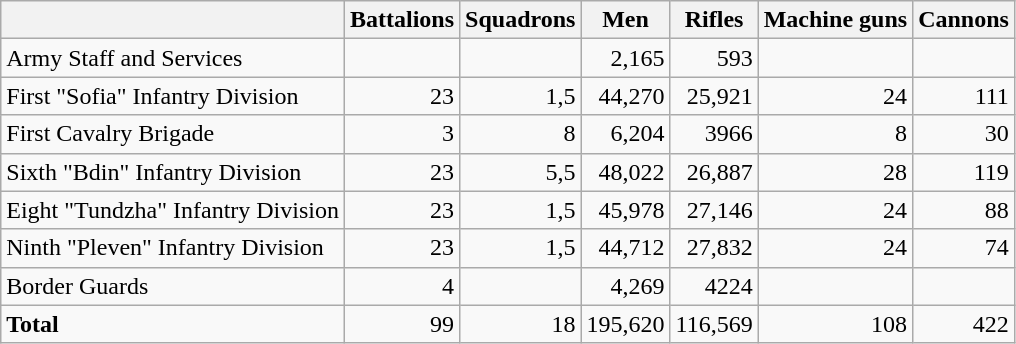<table class="wikitable">
<tr>
<th></th>
<th>Battalions</th>
<th>Squadrons</th>
<th>Men</th>
<th>Rifles</th>
<th>Machine guns</th>
<th>Cannons</th>
</tr>
<tr>
<td>Army Staff and Services</td>
<td></td>
<td></td>
<td align="right">2,165</td>
<td align="right">593</td>
<td></td>
<td></td>
</tr>
<tr>
<td>First "Sofia" Infantry Division</td>
<td align="right">23</td>
<td align="right">1,5</td>
<td align="right">44,270</td>
<td align="right">25,921</td>
<td align="right">24</td>
<td align="right">111</td>
</tr>
<tr>
<td>First Cavalry Brigade</td>
<td align="right">3</td>
<td align="right">8</td>
<td align="right">6,204</td>
<td align="right">3966</td>
<td align="right">8</td>
<td align="right">30</td>
</tr>
<tr>
<td>Sixth "Bdin" Infantry Division</td>
<td align="right">23</td>
<td align="right">5,5</td>
<td align="right">48,022</td>
<td align="right">26,887</td>
<td align="right">28</td>
<td align="right">119</td>
</tr>
<tr>
<td>Eight "Tundzha" Infantry Division</td>
<td align="right">23</td>
<td align="right">1,5</td>
<td align="right">45,978</td>
<td align="right">27,146</td>
<td align="right">24</td>
<td align="right">88</td>
</tr>
<tr>
<td>Ninth "Pleven" Infantry Division</td>
<td align="right">23</td>
<td align="right">1,5</td>
<td align="right">44,712</td>
<td align="right">27,832</td>
<td align="right">24</td>
<td align="right">74</td>
</tr>
<tr>
<td>Border Guards</td>
<td align="right">4</td>
<td align="right"></td>
<td align="right">4,269</td>
<td align="right">4224</td>
<td align="right"></td>
<td align="right"></td>
</tr>
<tr>
<td><strong>Total</strong></td>
<td align="right">99</td>
<td align="right">18</td>
<td align="right">195,620</td>
<td align="right">116,569</td>
<td align="right">108</td>
<td align="right">422</td>
</tr>
</table>
